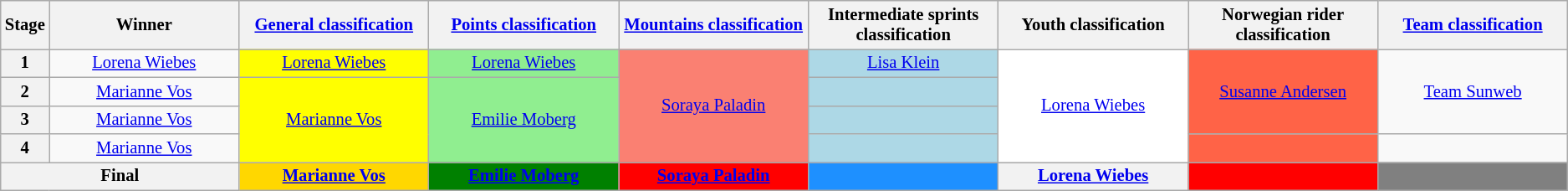<table class="wikitable" style="text-align: center; font-size:86%;">
<tr style="background-color: #efefef;">
<th width="1%">Stage</th>
<th width="12%">Winner</th>
<th width="12%"><a href='#'>General classification</a><br></th>
<th width="12%"><a href='#'>Points classification</a><br></th>
<th width="12%"><a href='#'>Mountains classification</a><br></th>
<th width="12%">Intermediate sprints classification<br></th>
<th width="12%">Youth classification<br></th>
<th width="12%">Norwegian rider classification<br></th>
<th width="12%"><a href='#'>Team classification</a><br></th>
</tr>
<tr>
<th>1</th>
<td><a href='#'>Lorena Wiebes</a></td>
<td style="background-color:yellow"><a href='#'>Lorena Wiebes</a></td>
<td style="background-color:lightgreen"><a href='#'>Lorena Wiebes</a></td>
<td style="background-color:salmon" rowspan=4><a href='#'>Soraya Paladin</a></td>
<td style="background-color:lightblue"><a href='#'>Lisa Klein</a></td>
<td style="background-color:white" rowspan=4><a href='#'>Lorena Wiebes</a></td>
<td style="background-color:tomato" rowspan=3><a href='#'>Susanne Andersen</a></td>
<td rowspan=3><a href='#'>Team Sunweb</a></td>
</tr>
<tr>
<th>2</th>
<td><a href='#'>Marianne Vos</a></td>
<td style="background-color:yellow" rowspan=3><a href='#'>Marianne Vos</a></td>
<td style="background-color:lightgreen" rowspan=3><a href='#'>Emilie Moberg</a></td>
<td style="background-color:lightblue"></td>
</tr>
<tr>
<th>3</th>
<td><a href='#'>Marianne Vos</a></td>
<td style="background-color:lightblue"></td>
</tr>
<tr>
<th>4</th>
<td><a href='#'>Marianne Vos</a></td>
<td style="background-color:lightblue"></td>
<td style="background-color:tomato"></td>
<td></td>
</tr>
<tr>
<th colspan=2><strong>Final</strong></th>
<th style="background:gold;"><a href='#'>Marianne Vos</a></th>
<th style="background:green;"><a href='#'>Emilie Moberg</a></th>
<th style="background:red;"><a href='#'>Soraya Paladin</a></th>
<th style="background:dodgerblue;"></th>
<th style="background:light grey;"><a href='#'>Lorena Wiebes</a></th>
<th style="background:red;"></th>
<th style="background:grey;"></th>
</tr>
</table>
